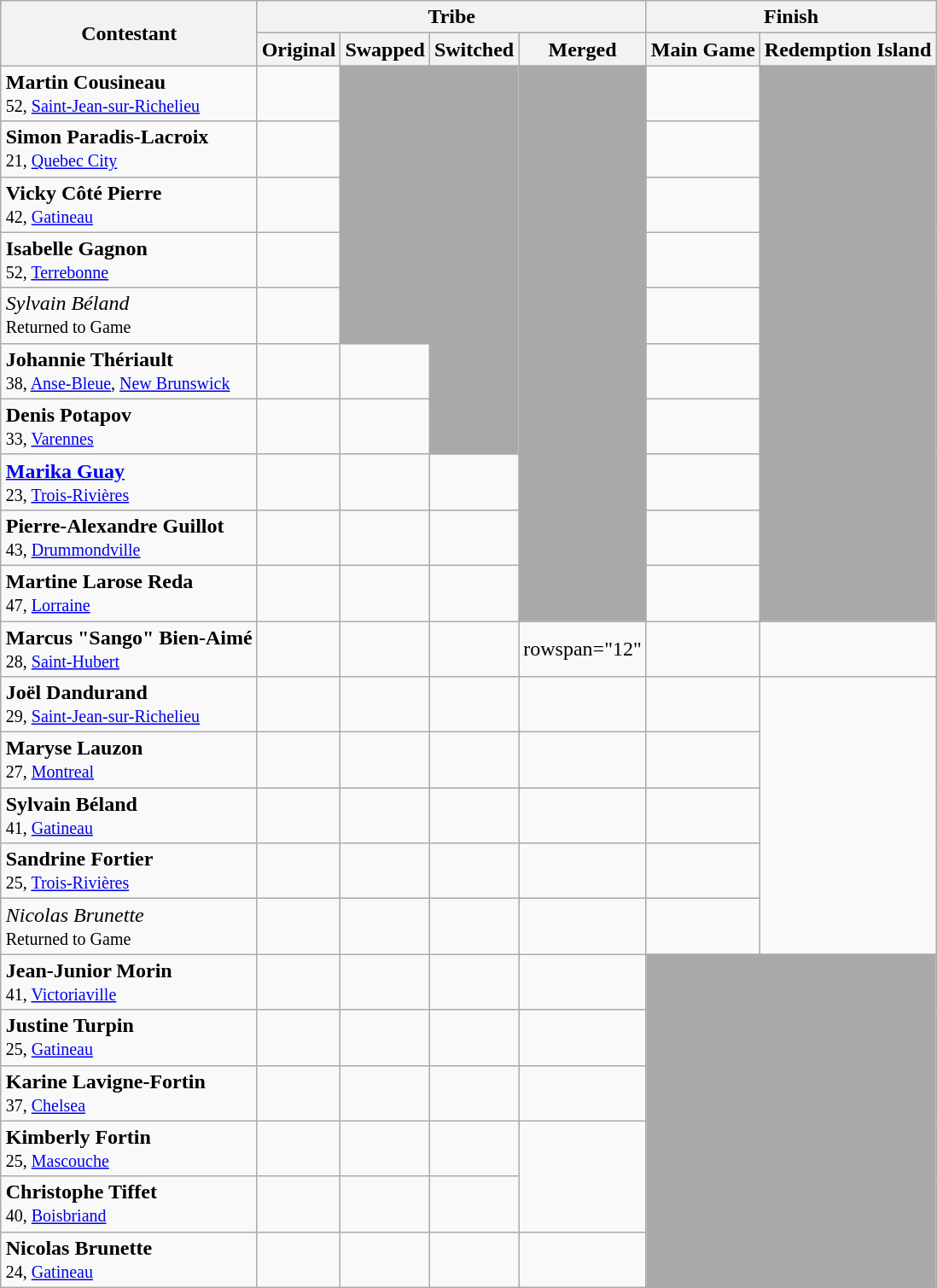<table class="wikitable sortable" style="margin:auto; text-align:center">
<tr>
<th rowspan="2" scope="col">Contestant</th>
<th colspan="4" scope="colgroup">Tribe</th>
<th colspan="2" scope="col" class="unsortable">Finish</th>
</tr>
<tr>
<th scope="col">Original</th>
<th scope="col">Swapped</th>
<th scope="col">Switched</th>
<th scope="col" class="unsortable">Merged</th>
<th colspan="1" scope="colgroup" class="unsortable">Main Game</th>
<th class="unsortable">Redemption Island</th>
</tr>
<tr>
<td style="text-align: left;"><strong>Martin Cousineau</strong><br><small>52, <a href='#'>Saint-Jean-sur-Richelieu</a></small></td>
<td></td>
<td rowspan="5" style="background:darkgray; border:none;"></td>
<td rowspan="7" style="background:darkgray; border:none;"></td>
<td rowspan="10" style="background:darkgray; border:none;"></td>
<td></td>
<td rowspan="10" style="background:darkgray; border:none;"></td>
</tr>
<tr>
<td style="text-align: left;"><strong>Simon Paradis-Lacroix</strong><br><small>21, <a href='#'>Quebec City</a></small></td>
<td></td>
<td></td>
</tr>
<tr>
<td style="text-align: left;"><strong>Vicky Côté Pierre</strong><br><small>42, <a href='#'>Gatineau</a></small></td>
<td></td>
<td></td>
</tr>
<tr>
<td style="text-align: left;"><strong>Isabelle Gagnon</strong><br><small>52, <a href='#'>Terrebonne</a></small></td>
<td></td>
<td></td>
</tr>
<tr>
<td scope="row" style="text-align:left;font-weight:normal"><em>Sylvain Béland</em><br><small>Returned to Game</small></td>
<td></td>
<td></td>
</tr>
<tr>
<td style="text-align: left;"><strong>Johannie Thériault</strong><br><small>38, <a href='#'>Anse-Bleue</a>, <a href='#'>New Brunswick</a></small></td>
<td></td>
<td></td>
<td></td>
</tr>
<tr>
<td style="text-align: left;"><strong>Denis Potapov</strong><br><small>33, <a href='#'>Varennes</a></small></td>
<td></td>
<td></td>
<td></td>
</tr>
<tr>
<td style="text-align: left;"><strong><a href='#'>Marika Guay</a></strong><br><small>23, <a href='#'>Trois-Rivières</a></small></td>
<td></td>
<td></td>
<td></td>
<td></td>
</tr>
<tr>
<td style="text-align: left;"><strong>Pierre-Alexandre Guillot</strong><br><small>43, <a href='#'>Drummondville</a></small></td>
<td></td>
<td></td>
<td></td>
<td></td>
</tr>
<tr>
<td style="text-align: left;"><strong>Martine Larose Reda</strong><br><small>47, <a href='#'>Lorraine</a></small></td>
<td></td>
<td></td>
<td></td>
<td></td>
</tr>
<tr>
<td style="text-align: left;"><strong>Marcus "Sango" Bien-Aimé</strong><br><small>28, <a href='#'>Saint-Hubert</a></small></td>
<td></td>
<td></td>
<td></td>
<td>rowspan="12" </td>
<td></td>
<td></td>
</tr>
<tr>
<td style="text-align: left;"><strong>Joël Dandurand</strong><br><small>29, <a href='#'>Saint-Jean-sur-Richelieu</a></small></td>
<td></td>
<td></td>
<td></td>
<td></td>
<td></td>
</tr>
<tr>
<td style="text-align: left;"><strong>Maryse Lauzon</strong><br><small>27, <a href='#'>Montreal</a></small></td>
<td></td>
<td></td>
<td></td>
<td></td>
<td></td>
</tr>
<tr>
<td style="text-align: left;"><strong>Sylvain Béland</strong><br><small>41, <a href='#'>Gatineau</a></small></td>
<td></td>
<td></td>
<td></td>
<td></td>
<td></td>
</tr>
<tr>
<td style="text-align: left;"><strong>Sandrine Fortier</strong><br><small>25, <a href='#'>Trois-Rivières</a></small></td>
<td></td>
<td></td>
<td></td>
<td></td>
<td></td>
</tr>
<tr>
<td scope="row" style="text-align:left;font-weight:normal"><em>Nicolas Brunette</em><br><small>Returned to Game</small></td>
<td></td>
<td></td>
<td></td>
<td></td>
<td></td>
</tr>
<tr>
<td style="text-align: left;"><strong>Jean-Junior Morin</strong><br><small>41, <a href='#'>Victoriaville</a></small></td>
<td></td>
<td></td>
<td></td>
<td></td>
<td rowspan="6" colspan="2" style="background:darkgray"></td>
</tr>
<tr>
<td style="text-align: left;"><strong>Justine Turpin</strong><br><small>25, <a href='#'>Gatineau</a></small></td>
<td></td>
<td></td>
<td></td>
<td></td>
</tr>
<tr>
<td style="text-align: left;"><strong>Karine Lavigne-Fortin</strong><br><small>37, <a href='#'>Chelsea</a></small></td>
<td></td>
<td></td>
<td></td>
<td></td>
</tr>
<tr>
<td style="text-align: left;"><strong>Kimberly Fortin</strong><br><small>25, <a href='#'>Mascouche</a></small></td>
<td></td>
<td></td>
<td></td>
<td rowspan="2"></td>
</tr>
<tr>
<td style="text-align: left;"><strong>Christophe Tiffet</strong><br><small>40, <a href='#'>Boisbriand</a></small></td>
<td></td>
<td></td>
<td></td>
</tr>
<tr>
<td style="text-align: left;"><strong>Nicolas Brunette</strong><br><small>24, <a href='#'>Gatineau</a></small></td>
<td></td>
<td></td>
<td></td>
<td></td>
</tr>
</table>
